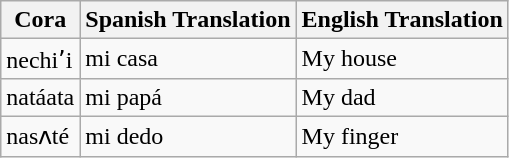<table class="wikitable">
<tr>
<th>Cora</th>
<th>Spanish Translation</th>
<th>English Translation</th>
</tr>
<tr>
<td>nechiʼi</td>
<td>mi casa</td>
<td>My house</td>
</tr>
<tr>
<td>natáata</td>
<td>mi papá</td>
<td>My dad</td>
</tr>
<tr>
<td>nasʌté</td>
<td>mi dedo</td>
<td>My finger</td>
</tr>
</table>
